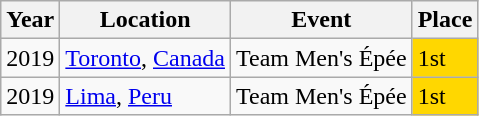<table class="wikitable">
<tr>
<th>Year</th>
<th>Location</th>
<th>Event</th>
<th>Place</th>
</tr>
<tr>
<td>2019</td>
<td rowspan="1" align="left"> <a href='#'>Toronto</a>, <a href='#'>Canada</a></td>
<td>Team Men's Épée</td>
<td bgcolor="gold">1st</td>
</tr>
<tr>
<td>2019</td>
<td rowspan="1" align="left"> <a href='#'>Lima</a>, <a href='#'>Peru</a></td>
<td>Team Men's Épée</td>
<td bgcolor="gold">1st</td>
</tr>
</table>
